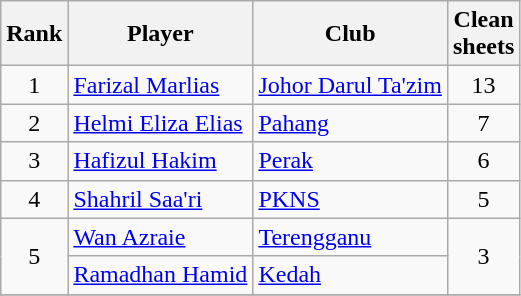<table class="wikitable" style="text-align:center">
<tr>
<th>Rank</th>
<th>Player</th>
<th>Club</th>
<th>Clean <br> sheets</th>
</tr>
<tr>
<td rowspan=1>1</td>
<td align=left> <a href='#'>Farizal Marlias</a></td>
<td align=left><a href='#'>Johor Darul Ta'zim</a></td>
<td rowspan=1>13</td>
</tr>
<tr>
<td rowspan=1>2</td>
<td align=left> <a href='#'>Helmi Eliza Elias</a></td>
<td align=left><a href='#'>Pahang</a></td>
<td rowspan=1>7</td>
</tr>
<tr>
<td rowspan=1>3</td>
<td align=left> <a href='#'>Hafizul Hakim</a></td>
<td align=left><a href='#'>Perak</a></td>
<td rowspan=1>6</td>
</tr>
<tr>
<td rowspan=1>4</td>
<td align=left> <a href='#'>Shahril Saa'ri</a></td>
<td align=left><a href='#'>PKNS</a></td>
<td rowspan=1>5</td>
</tr>
<tr>
<td rowspan=2>5</td>
<td align=left> <a href='#'>Wan Azraie</a></td>
<td align=left><a href='#'>Terengganu</a></td>
<td rowspan=2>3</td>
</tr>
<tr>
<td align=left> <a href='#'>Ramadhan Hamid</a></td>
<td align=left><a href='#'>Kedah</a></td>
</tr>
<tr>
</tr>
</table>
